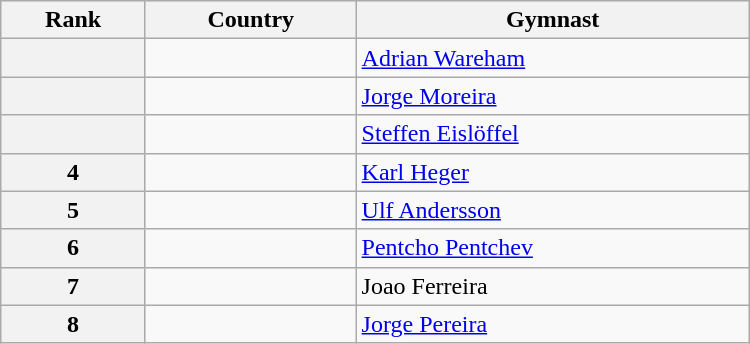<table class="wikitable" width=500>
<tr bgcolor="#efefef">
<th>Rank</th>
<th>Country</th>
<th>Gymnast</th>
</tr>
<tr>
<th></th>
<td></td>
<td><a href='#'>Adrian Wareham</a></td>
</tr>
<tr>
<th></th>
<td></td>
<td><a href='#'>Jorge Moreira</a></td>
</tr>
<tr>
<th></th>
<td></td>
<td><a href='#'>Steffen Eislöffel</a></td>
</tr>
<tr>
<th>4</th>
<td></td>
<td><a href='#'>Karl Heger</a></td>
</tr>
<tr>
<th>5</th>
<td></td>
<td><a href='#'>Ulf Andersson</a></td>
</tr>
<tr>
<th>6</th>
<td></td>
<td><a href='#'>Pentcho Pentchev</a></td>
</tr>
<tr>
<th>7</th>
<td></td>
<td>Joao Ferreira</td>
</tr>
<tr>
<th>8</th>
<td></td>
<td><a href='#'>Jorge Pereira</a></td>
</tr>
</table>
